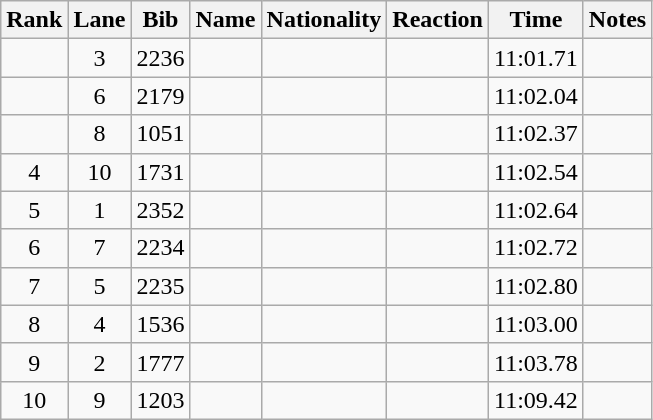<table class="wikitable sortable" style="text-align:center">
<tr>
<th>Rank</th>
<th>Lane</th>
<th>Bib</th>
<th>Name</th>
<th>Nationality</th>
<th>Reaction</th>
<th>Time</th>
<th>Notes</th>
</tr>
<tr>
<td></td>
<td>3</td>
<td>2236</td>
<td align=left></td>
<td align=left></td>
<td></td>
<td>11:01.71</td>
<td></td>
</tr>
<tr>
<td></td>
<td>6</td>
<td>2179</td>
<td align=left></td>
<td align=left></td>
<td></td>
<td>11:02.04</td>
<td></td>
</tr>
<tr>
<td></td>
<td>8</td>
<td>1051</td>
<td align=left></td>
<td align=left></td>
<td></td>
<td>11:02.37</td>
<td></td>
</tr>
<tr>
<td>4</td>
<td>10</td>
<td>1731</td>
<td align=left></td>
<td align=left></td>
<td></td>
<td>11:02.54</td>
<td></td>
</tr>
<tr>
<td>5</td>
<td>1</td>
<td>2352</td>
<td align=left></td>
<td align=left></td>
<td></td>
<td>11:02.64</td>
<td></td>
</tr>
<tr>
<td>6</td>
<td>7</td>
<td>2234</td>
<td align=left></td>
<td align=left></td>
<td></td>
<td>11:02.72</td>
<td></td>
</tr>
<tr>
<td>7</td>
<td>5</td>
<td>2235</td>
<td align=left></td>
<td align=left></td>
<td></td>
<td>11:02.80</td>
<td></td>
</tr>
<tr>
<td>8</td>
<td>4</td>
<td>1536</td>
<td align=left></td>
<td align=left></td>
<td></td>
<td>11:03.00</td>
<td></td>
</tr>
<tr>
<td>9</td>
<td>2</td>
<td>1777</td>
<td align=left></td>
<td align=left></td>
<td></td>
<td>11:03.78</td>
<td></td>
</tr>
<tr>
<td>10</td>
<td>9</td>
<td>1203</td>
<td align=left></td>
<td align=left></td>
<td></td>
<td>11:09.42</td>
<td></td>
</tr>
</table>
